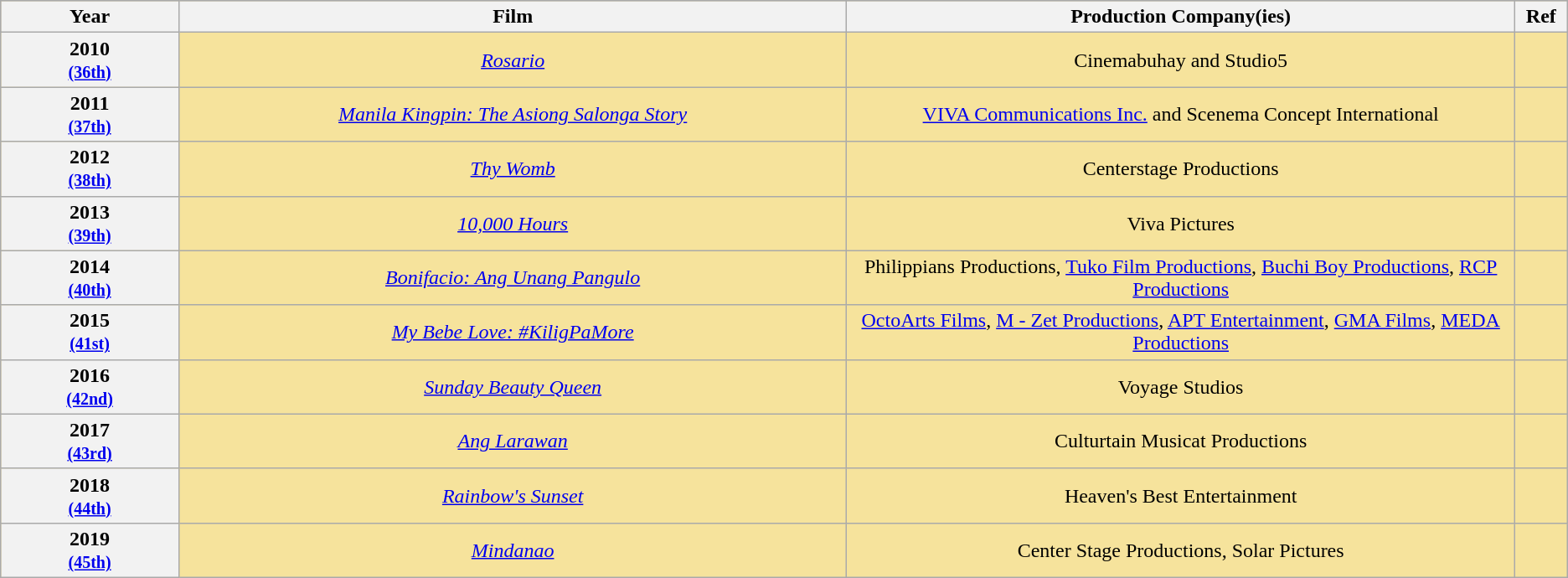<table class="wikitable" rowspan=2 border="2" cellpadding="4" style="text-align: center; background: #f6e39c">
<tr style="background:#bebebe;">
<th scope="col" style="width:8%;">Year</th>
<th scope="col" style="width:30%;">Film</th>
<th scope="col" style="width:30%;">Production Company(ies)</th>
<th scope="col" style="width:2%;">Ref</th>
</tr>
<tr>
<th scope="row" style="text-align:center">2010 <br><small><a href='#'>(36th)</a> </small></th>
<td><em><a href='#'>Rosario</a></em></td>
<td>Cinemabuhay and Studio5</td>
<td></td>
</tr>
<tr>
<th scope="row" style="text-align:center">2011 <br><small><a href='#'>(37th)</a> </small></th>
<td><em><a href='#'>Manila Kingpin: The Asiong Salonga Story</a></em></td>
<td><a href='#'>VIVA Communications Inc.</a> and Scenema Concept International</td>
<td></td>
</tr>
<tr>
<th scope="row" style="text-align:center">2012 <br><small><a href='#'>(38th)</a> </small></th>
<td><em><a href='#'>Thy Womb</a></em></td>
<td>Centerstage Productions</td>
<td></td>
</tr>
<tr>
<th scope="row" style="text-align:center">2013 <br><small><a href='#'>(39th)</a> </small></th>
<td><em><a href='#'>10,000 Hours</a></em></td>
<td>Viva Pictures</td>
<td></td>
</tr>
<tr>
<th scope="row" style="text-align:center">2014 <br><small><a href='#'>(40th)</a> </small></th>
<td><em><a href='#'>Bonifacio: Ang Unang Pangulo</a></em></td>
<td>Philippians Productions, <a href='#'>Tuko Film Productions</a>, <a href='#'>Buchi Boy Productions</a>, <a href='#'>RCP Productions</a></td>
<td></td>
</tr>
<tr>
<th scope="row" style="text-align:center">2015 <br><small><a href='#'>(41st)</a> </small></th>
<td><em><a href='#'>My Bebe Love: #KiligPaMore</a></em></td>
<td><a href='#'>OctoArts Films</a>, <a href='#'>M - Zet Productions</a>, <a href='#'>APT Entertainment</a>, <a href='#'>GMA Films</a>, <a href='#'>MEDA Productions</a></td>
<td></td>
</tr>
<tr>
<th scope="row" style="text-align:center">2016 <br><small><a href='#'>(42nd)</a> </small></th>
<td><em><a href='#'>Sunday Beauty Queen</a></em></td>
<td>Voyage Studios</td>
<td></td>
</tr>
<tr>
<th scope="row" style="text-align:center">2017 <br><small><a href='#'>(43rd)</a> </small></th>
<td><em><a href='#'>Ang Larawan</a></em></td>
<td>Culturtain Musicat Productions</td>
<td></td>
</tr>
<tr>
<th scope="row" style="text-align:center">2018 <br><small><a href='#'>(44th)</a> </small></th>
<td><em><a href='#'>Rainbow's Sunset</a></em></td>
<td>Heaven's Best Entertainment</td>
<td></td>
</tr>
<tr>
<th scope="row" style="text-align:center">2019 <br><small><a href='#'>(45th)</a> </small></th>
<td><em><a href='#'>Mindanao</a></em></td>
<td>Center Stage Productions, Solar Pictures</td>
<td></td>
</tr>
</table>
